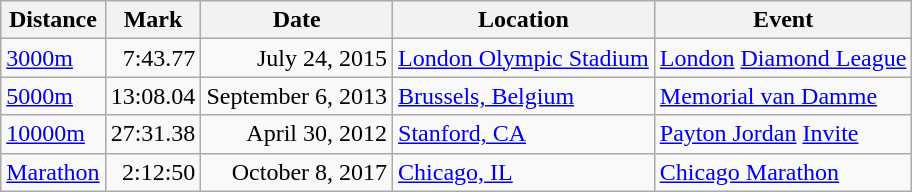<table class="wikitable">
<tr>
<th>Distance</th>
<th>Mark</th>
<th>Date</th>
<th>Location</th>
<th>Event</th>
</tr>
<tr>
<td><a href='#'>3000m</a></td>
<td align=right>7:43.77</td>
<td align=right>July 24, 2015</td>
<td><a href='#'>London Olympic Stadium</a></td>
<td><a href='#'>London</a> <a href='#'>Diamond League</a></td>
</tr>
<tr>
<td><a href='#'>5000m</a></td>
<td align=right>13:08.04</td>
<td align=right>September 6, 2013</td>
<td><a href='#'>Brussels, Belgium</a></td>
<td><a href='#'>Memorial van Damme</a></td>
</tr>
<tr>
<td><a href='#'>10000m</a></td>
<td align=right>27:31.38</td>
<td align=right>April 30, 2012</td>
<td><a href='#'>Stanford, CA</a></td>
<td><a href='#'>Payton Jordan</a> <a href='#'>Invite</a></td>
</tr>
<tr>
<td><a href='#'>Marathon</a></td>
<td align=right>2:12:50</td>
<td align=right>October 8, 2017</td>
<td><a href='#'>Chicago, IL</a></td>
<td><a href='#'>Chicago Marathon</a></td>
</tr>
</table>
